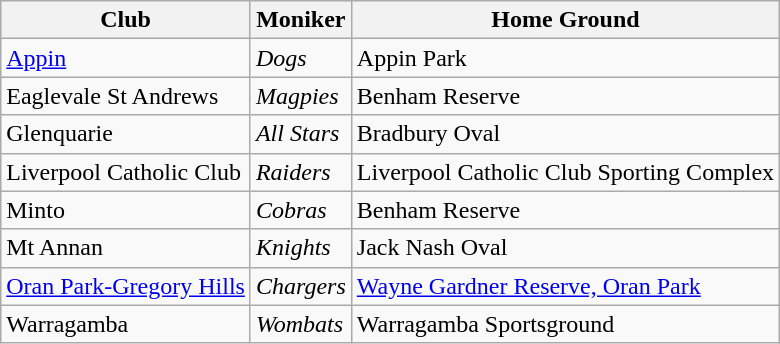<table class="wikitable">
<tr>
<th>Club</th>
<th>Moniker</th>
<th>Home Ground</th>
</tr>
<tr>
<td> <a href='#'>Appin</a></td>
<td><em>Dogs</em></td>
<td>Appin Park</td>
</tr>
<tr>
<td> Eaglevale St Andrews</td>
<td><em>Magpies</em></td>
<td>Benham Reserve</td>
</tr>
<tr>
<td> Glenquarie</td>
<td><em>All Stars</em></td>
<td>Bradbury Oval</td>
</tr>
<tr>
<td> Liverpool Catholic Club</td>
<td><em>Raiders</em></td>
<td>Liverpool Catholic Club Sporting Complex</td>
</tr>
<tr>
<td> Minto</td>
<td><em>Cobras</em></td>
<td>Benham Reserve</td>
</tr>
<tr>
<td> Mt Annan</td>
<td><em>Knights</em></td>
<td>Jack Nash Oval</td>
</tr>
<tr>
<td> <a href='#'>Oran Park-Gregory Hills</a></td>
<td><em>Chargers</em></td>
<td><a href='#'>Wayne Gardner Reserve, Oran Park</a></td>
</tr>
<tr>
<td> Warragamba</td>
<td><em>Wombats</em></td>
<td>Warragamba Sportsground</td>
</tr>
</table>
